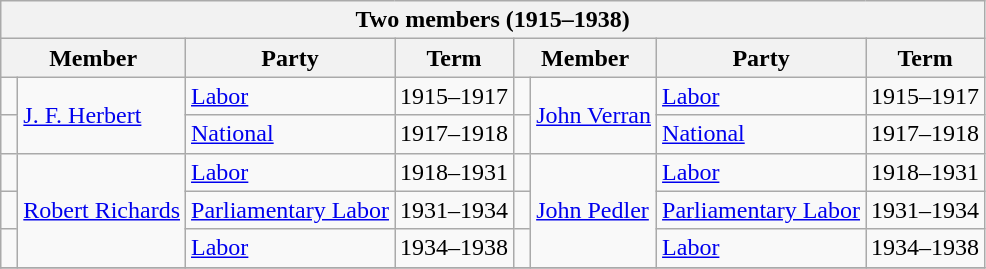<table class="wikitable">
<tr>
<th colspan=8>Two members (1915–1938)</th>
</tr>
<tr>
<th colspan=2>Member</th>
<th>Party</th>
<th>Term</th>
<th colspan=2>Member</th>
<th>Party</th>
<th>Term</th>
</tr>
<tr>
<td> </td>
<td rowspan=2><a href='#'>J. F. Herbert</a></td>
<td><a href='#'>Labor</a></td>
<td>1915–1917</td>
<td> </td>
<td rowspan=2><a href='#'>John Verran</a></td>
<td><a href='#'>Labor</a></td>
<td>1915–1917</td>
</tr>
<tr>
<td> </td>
<td><a href='#'>National</a></td>
<td>1917–1918</td>
<td> </td>
<td><a href='#'>National</a></td>
<td>1917–1918</td>
</tr>
<tr>
<td> </td>
<td rowspan=3><a href='#'>Robert Richards</a></td>
<td><a href='#'>Labor</a></td>
<td>1918–1931</td>
<td> </td>
<td rowspan=3><a href='#'>John Pedler</a></td>
<td><a href='#'>Labor</a></td>
<td>1918–1931</td>
</tr>
<tr>
<td> </td>
<td><a href='#'>Parliamentary Labor</a></td>
<td>1931–1934</td>
<td> </td>
<td><a href='#'>Parliamentary Labor</a></td>
<td>1931–1934</td>
</tr>
<tr>
<td> </td>
<td><a href='#'>Labor</a></td>
<td>1934–1938</td>
<td> </td>
<td><a href='#'>Labor</a></td>
<td>1934–1938</td>
</tr>
<tr>
</tr>
</table>
